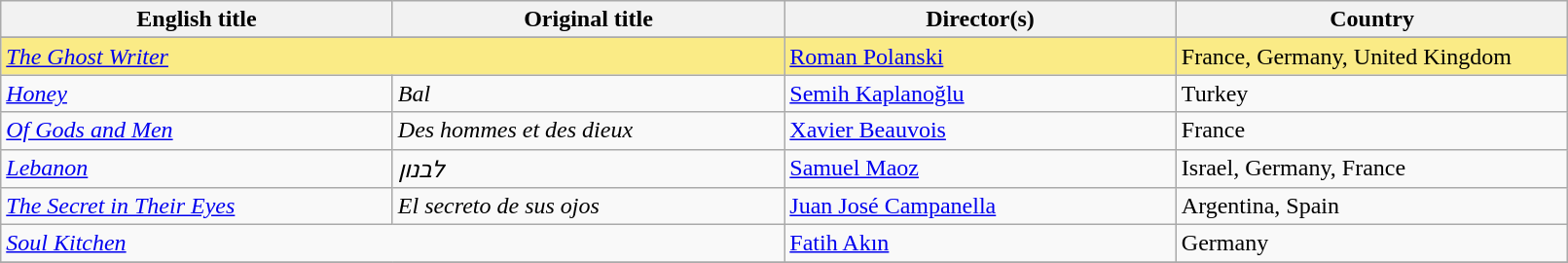<table class="sortable wikitable" width="85%" cellpadding="5">
<tr>
<th width="20%">English title</th>
<th width="20%">Original title</th>
<th width="20%">Director(s)</th>
<th width="20%">Country</th>
</tr>
<tr>
</tr>
<tr style="background:#FAEB86">
<td colspan=2><em><a href='#'>The Ghost Writer</a></em></td>
<td><a href='#'>Roman Polanski</a></td>
<td>France, Germany, United Kingdom</td>
</tr>
<tr>
<td><em><a href='#'>Honey</a></em></td>
<td><em>Bal</em></td>
<td><a href='#'>Semih Kaplanoğlu</a></td>
<td>Turkey</td>
</tr>
<tr>
<td><em><a href='#'>Of Gods and Men</a></em></td>
<td><em>Des hommes et des dieux</em></td>
<td><a href='#'>Xavier Beauvois</a></td>
<td>France</td>
</tr>
<tr>
<td><em><a href='#'>Lebanon</a></em></td>
<td><em>לבנון</em></td>
<td><a href='#'>Samuel Maoz</a></td>
<td>Israel, Germany, France</td>
</tr>
<tr>
<td><em><a href='#'>The Secret in Their Eyes</a></em></td>
<td><em>El secreto de sus ojos</em></td>
<td><a href='#'>Juan José Campanella</a></td>
<td>Argentina, Spain</td>
</tr>
<tr>
<td colspan=2><em><a href='#'>Soul Kitchen</a></em></td>
<td><a href='#'>Fatih Akın</a></td>
<td>Germany</td>
</tr>
<tr>
</tr>
</table>
